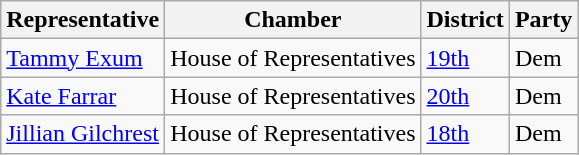<table class="wikitable">
<tr>
<th>Representative</th>
<th>Chamber</th>
<th>District</th>
<th>Party</th>
</tr>
<tr>
<td><a href='#'>Tammy Exum</a></td>
<td>House of Representatives</td>
<td><a href='#'>19th</a></td>
<td>Dem</td>
</tr>
<tr>
<td><a href='#'>Kate Farrar</a></td>
<td>House of Representatives</td>
<td><a href='#'>20th</a></td>
<td>Dem</td>
</tr>
<tr>
<td><a href='#'>Jillian Gilchrest</a></td>
<td>House of Representatives</td>
<td><a href='#'>18th</a></td>
<td>Dem</td>
</tr>
</table>
